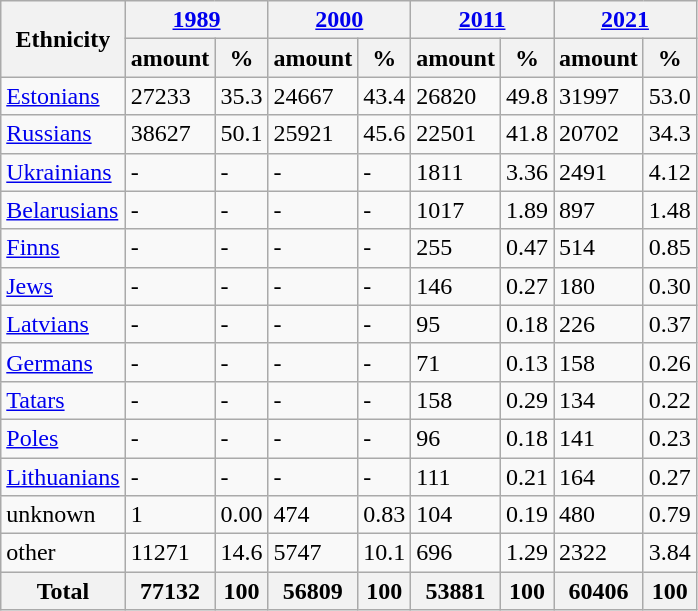<table class="wikitable sortable mw-collapsible">
<tr>
<th rowspan="2">Ethnicity</th>
<th colspan="2"><a href='#'>1989</a></th>
<th colspan="2"><a href='#'>2000</a></th>
<th colspan="2"><a href='#'>2011</a></th>
<th colspan="2"><a href='#'>2021</a></th>
</tr>
<tr>
<th>amount</th>
<th>%</th>
<th>amount</th>
<th>%</th>
<th>amount</th>
<th>%</th>
<th>amount</th>
<th>%</th>
</tr>
<tr>
<td><a href='#'>Estonians</a></td>
<td>27233</td>
<td>35.3</td>
<td>24667</td>
<td>43.4</td>
<td>26820</td>
<td>49.8</td>
<td>31997</td>
<td>53.0</td>
</tr>
<tr>
<td><a href='#'>Russians</a></td>
<td>38627</td>
<td>50.1</td>
<td>25921</td>
<td>45.6</td>
<td>22501</td>
<td>41.8</td>
<td>20702</td>
<td>34.3</td>
</tr>
<tr>
<td><a href='#'>Ukrainians</a></td>
<td>-</td>
<td>-</td>
<td>-</td>
<td>-</td>
<td>1811</td>
<td>3.36</td>
<td>2491</td>
<td>4.12</td>
</tr>
<tr>
<td><a href='#'>Belarusians</a></td>
<td>-</td>
<td>-</td>
<td>-</td>
<td>-</td>
<td>1017</td>
<td>1.89</td>
<td>897</td>
<td>1.48</td>
</tr>
<tr>
<td><a href='#'>Finns</a></td>
<td>-</td>
<td>-</td>
<td>-</td>
<td>-</td>
<td>255</td>
<td>0.47</td>
<td>514</td>
<td>0.85</td>
</tr>
<tr>
<td><a href='#'>Jews</a></td>
<td>-</td>
<td>-</td>
<td>-</td>
<td>-</td>
<td>146</td>
<td>0.27</td>
<td>180</td>
<td>0.30</td>
</tr>
<tr>
<td><a href='#'>Latvians</a></td>
<td>-</td>
<td>-</td>
<td>-</td>
<td>-</td>
<td>95</td>
<td>0.18</td>
<td>226</td>
<td>0.37</td>
</tr>
<tr>
<td><a href='#'>Germans</a></td>
<td>-</td>
<td>-</td>
<td>-</td>
<td>-</td>
<td>71</td>
<td>0.13</td>
<td>158</td>
<td>0.26</td>
</tr>
<tr>
<td><a href='#'>Tatars</a></td>
<td>-</td>
<td>-</td>
<td>-</td>
<td>-</td>
<td>158</td>
<td>0.29</td>
<td>134</td>
<td>0.22</td>
</tr>
<tr>
<td><a href='#'>Poles</a></td>
<td>-</td>
<td>-</td>
<td>-</td>
<td>-</td>
<td>96</td>
<td>0.18</td>
<td>141</td>
<td>0.23</td>
</tr>
<tr>
<td><a href='#'>Lithuanians</a></td>
<td>-</td>
<td>-</td>
<td>-</td>
<td>-</td>
<td>111</td>
<td>0.21</td>
<td>164</td>
<td>0.27</td>
</tr>
<tr>
<td>unknown</td>
<td>1</td>
<td>0.00</td>
<td>474</td>
<td>0.83</td>
<td>104</td>
<td>0.19</td>
<td>480</td>
<td>0.79</td>
</tr>
<tr>
<td>other</td>
<td>11271</td>
<td>14.6</td>
<td>5747</td>
<td>10.1</td>
<td>696</td>
<td>1.29</td>
<td>2322</td>
<td>3.84</td>
</tr>
<tr>
<th>Total</th>
<th>77132</th>
<th>100</th>
<th>56809</th>
<th>100</th>
<th>53881</th>
<th>100</th>
<th>60406</th>
<th>100</th>
</tr>
</table>
